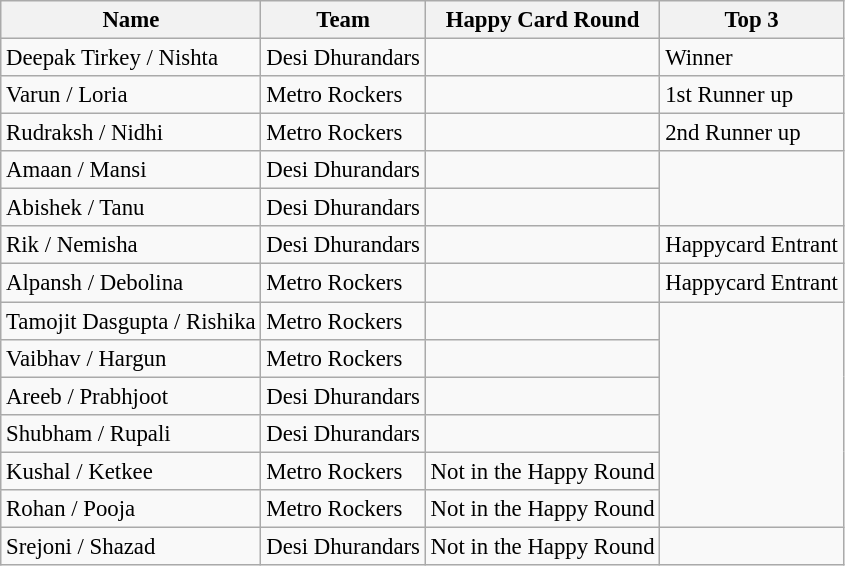<table class="wikitable" style="font-size:95%;">
<tr>
<th>Name</th>
<th>Team</th>
<th>Happy Card Round</th>
<th>Top 3</th>
</tr>
<tr>
<td>Deepak Tirkey / Nishta</td>
<td>Desi Dhurandars</td>
<td></td>
<td>Winner</td>
</tr>
<tr>
<td>Varun / Loria</td>
<td>Metro Rockers</td>
<td></td>
<td>1st Runner up</td>
</tr>
<tr>
<td>Rudraksh / Nidhi</td>
<td>Metro Rockers</td>
<td></td>
<td>2nd Runner up</td>
</tr>
<tr>
<td>Amaan / Mansi</td>
<td>Desi Dhurandars</td>
<td></td>
</tr>
<tr>
<td>Abishek / Tanu</td>
<td>Desi Dhurandars</td>
<td></td>
</tr>
<tr>
<td>Rik / Nemisha</td>
<td>Desi Dhurandars</td>
<td></td>
<td>Happycard Entrant</td>
</tr>
<tr>
<td>Alpansh / Debolina</td>
<td>Metro Rockers</td>
<td></td>
<td>Happycard Entrant</td>
</tr>
<tr>
<td>Tamojit Dasgupta / Rishika</td>
<td>Metro Rockers</td>
<td></td>
</tr>
<tr>
<td>Vaibhav / Hargun</td>
<td>Metro Rockers</td>
<td></td>
</tr>
<tr>
<td>Areeb / Prabhjoot</td>
<td>Desi Dhurandars</td>
<td></td>
</tr>
<tr>
<td>Shubham / Rupali</td>
<td>Desi Dhurandars</td>
<td></td>
</tr>
<tr>
<td>Kushal / Ketkee</td>
<td>Metro Rockers</td>
<td>Not in the Happy Round</td>
</tr>
<tr>
<td>Rohan / Pooja</td>
<td>Metro Rockers</td>
<td>Not in  the Happy Round</td>
</tr>
<tr>
<td>Srejoni / Shazad</td>
<td>Desi Dhurandars</td>
<td>Not in the Happy Round</td>
<td></td>
</tr>
</table>
